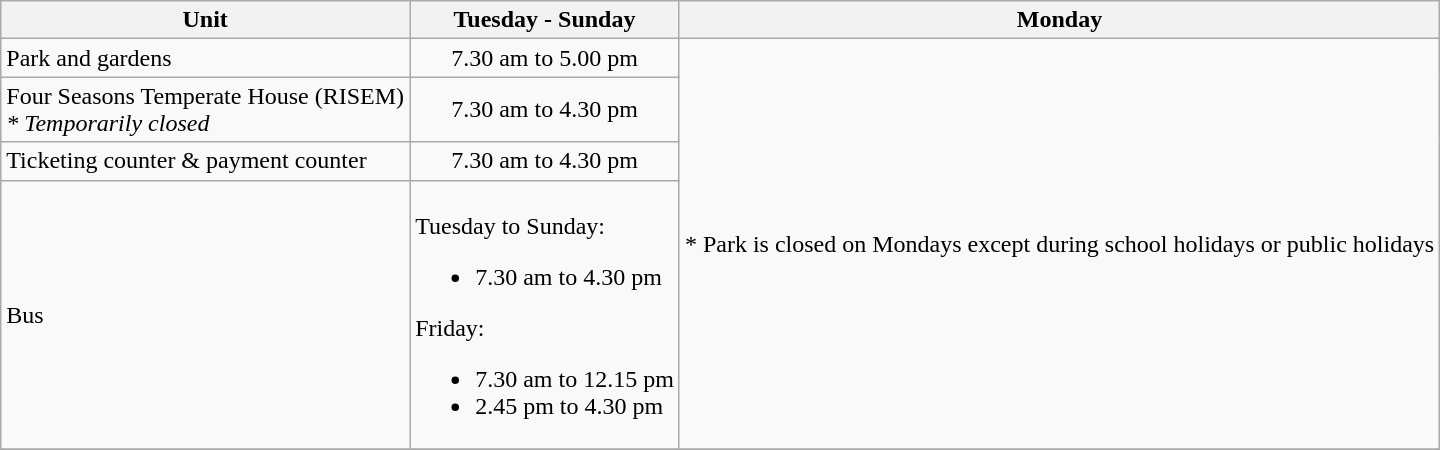<table class="wikitable">
<tr>
<th>Unit</th>
<th>Tuesday - Sunday</th>
<th>Monday</th>
</tr>
<tr>
<td>Park and gardens</td>
<td align="center">7.30 am to 5.00 pm</td>
<td rowspan="4">* Park is closed on Mondays except during school holidays or public holidays</td>
</tr>
<tr>
<td>Four Seasons Temperate House (RISEM) <br> <em>* Temporarily closed</em></td>
<td align="center">7.30 am to 4.30 pm</td>
</tr>
<tr>
<td>Ticketing counter & payment counter</td>
<td align="center">7.30 am to 4.30 pm</td>
</tr>
<tr>
<td>Bus</td>
<td><br>Tuesday to Sunday:<ul><li>7.30 am to 4.30 pm</li></ul>Friday:<ul><li>7.30 am to 12.15 pm</li><li>2.45 pm to 4.30 pm</li></ul></td>
</tr>
<tr>
</tr>
</table>
